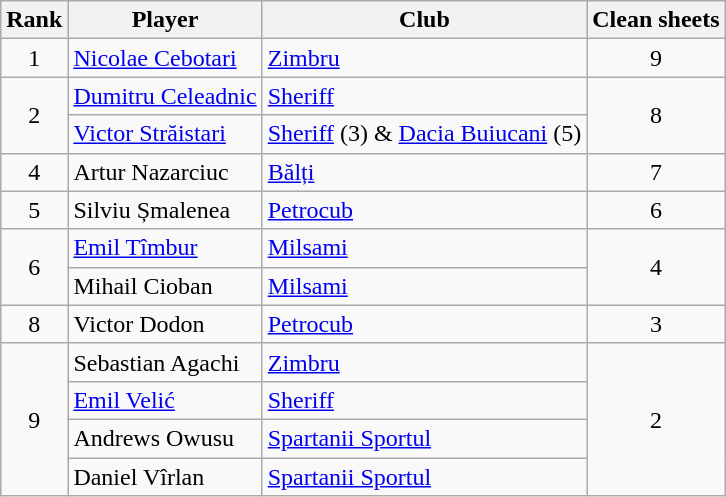<table class="wikitable" style="text-align:center">
<tr>
<th>Rank</th>
<th>Player</th>
<th>Club</th>
<th>Clean sheets</th>
</tr>
<tr>
<td rowspan=1>1</td>
<td align="left"> <a href='#'>Nicolae Cebotari</a></td>
<td align="left"><a href='#'>Zimbru</a></td>
<td rowspan=1>9</td>
</tr>
<tr>
<td rowspan="2">2</td>
<td align="left"> <a href='#'>Dumitru Celeadnic</a></td>
<td align="left"><a href='#'>Sheriff</a></td>
<td rowspan="2">8</td>
</tr>
<tr>
<td align="left"> <a href='#'>Victor Străistari</a></td>
<td align="left"><a href='#'>Sheriff</a> (3) & <a href='#'>Dacia Buiucani</a> (5)</td>
</tr>
<tr>
<td>4</td>
<td align="left"> Artur Nazarciuc</td>
<td align="left"><a href='#'>Bălți</a></td>
<td>7</td>
</tr>
<tr>
<td rowspan=1>5</td>
<td align="left"> Silviu Șmalenea</td>
<td align="left"><a href='#'>Petrocub</a></td>
<td rowspan=1>6</td>
</tr>
<tr>
<td rowspan="2">6</td>
<td align="left"> <a href='#'>Emil Tîmbur</a></td>
<td align="left"><a href='#'>Milsami</a></td>
<td rowspan="2">4</td>
</tr>
<tr>
<td align="left"> Mihail Cioban</td>
<td align="left"><a href='#'>Milsami</a></td>
</tr>
<tr>
<td>8</td>
<td align="left"> Victor Dodon</td>
<td align="left"><a href='#'>Petrocub</a></td>
<td>3</td>
</tr>
<tr>
<td rowspan="4">9</td>
<td align="left"> Sebastian Agachi</td>
<td align="left"><a href='#'>Zimbru</a></td>
<td rowspan="4">2</td>
</tr>
<tr>
<td align="left"> <a href='#'>Emil Velić</a></td>
<td align="left"><a href='#'>Sheriff</a></td>
</tr>
<tr>
<td align="left"> Andrews Owusu</td>
<td align="left"><a href='#'>Spartanii Sportul</a></td>
</tr>
<tr>
<td align="left"> Daniel Vîrlan</td>
<td align="left"><a href='#'>Spartanii Sportul</a></td>
</tr>
</table>
